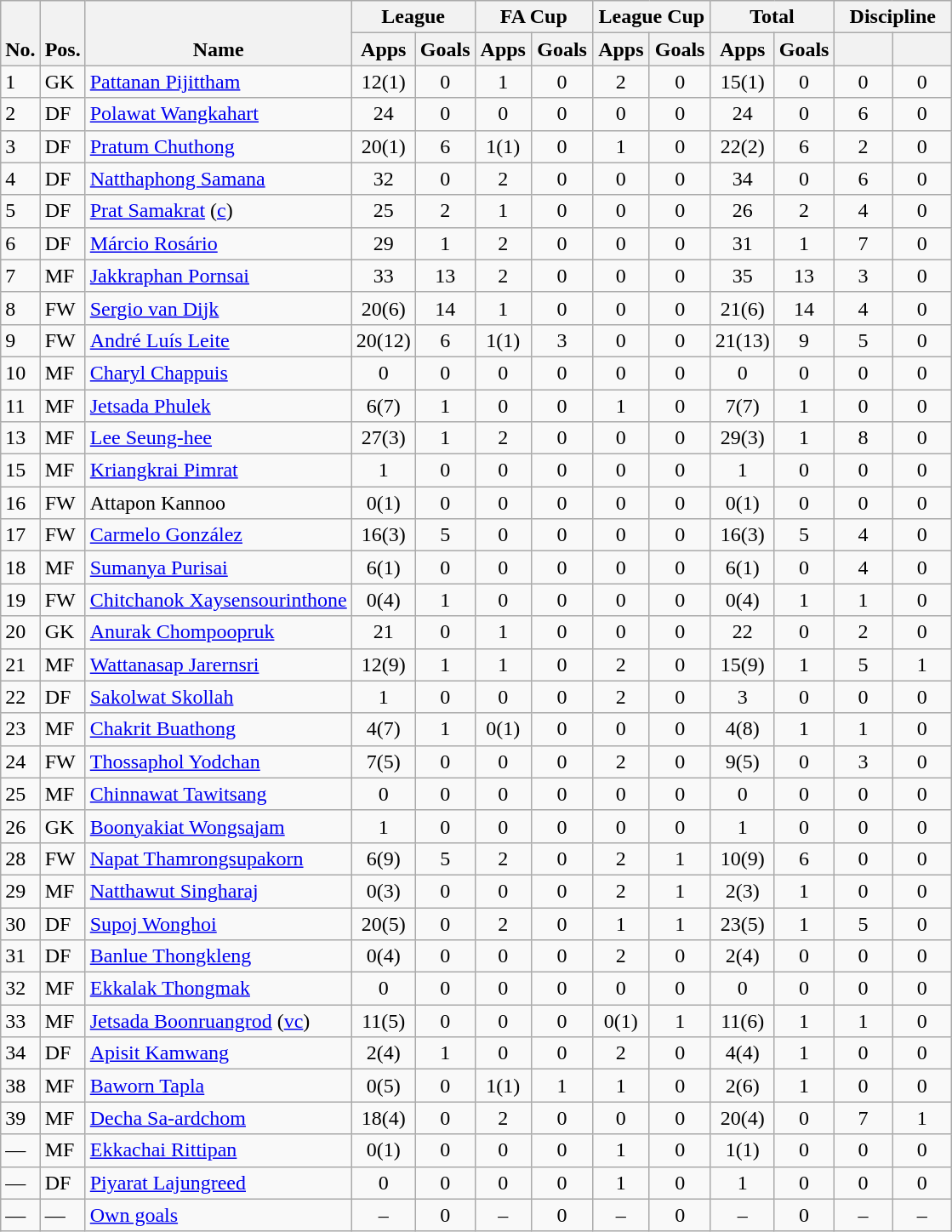<table class="wikitable" style="text-align:center">
<tr>
<th rowspan="2" valign="bottom">No.</th>
<th rowspan="2" valign="bottom">Pos.</th>
<th rowspan="2" valign="bottom">Name</th>
<th colspan="2" width="85">League</th>
<th colspan="2" width="85">FA Cup</th>
<th colspan="2" width="85">League Cup</th>
<th colspan="2" width="85">Total</th>
<th colspan="2" width="85">Discipline</th>
</tr>
<tr>
<th>Apps</th>
<th>Goals</th>
<th>Apps</th>
<th>Goals</th>
<th>Apps</th>
<th>Goals</th>
<th>Apps</th>
<th>Goals</th>
<th></th>
<th></th>
</tr>
<tr>
<td align="left">1</td>
<td align="left">GK</td>
<td align="left"> <a href='#'>Pattanan Pijittham</a></td>
<td>12(1)</td>
<td>0</td>
<td>1</td>
<td>0</td>
<td>2</td>
<td>0</td>
<td>15(1)</td>
<td>0</td>
<td>0</td>
<td>0</td>
</tr>
<tr>
<td align="left">2</td>
<td align="left">DF</td>
<td align="left"> <a href='#'>Polawat Wangkahart</a></td>
<td>24</td>
<td>0</td>
<td>0</td>
<td>0</td>
<td>0</td>
<td>0</td>
<td>24</td>
<td>0</td>
<td>6</td>
<td>0</td>
</tr>
<tr>
<td align="left">3</td>
<td align="left">DF</td>
<td align="left"> <a href='#'>Pratum Chuthong</a></td>
<td>20(1)</td>
<td>6</td>
<td>1(1)</td>
<td>0</td>
<td>1</td>
<td>0</td>
<td>22(2)</td>
<td>6</td>
<td>2</td>
<td>0</td>
</tr>
<tr>
<td align="left">4</td>
<td align="left">DF</td>
<td align="left"> <a href='#'>Natthaphong Samana</a></td>
<td>32</td>
<td>0</td>
<td>2</td>
<td>0</td>
<td>0</td>
<td>0</td>
<td>34</td>
<td>0</td>
<td>6</td>
<td>0</td>
</tr>
<tr>
<td align="left">5</td>
<td align="left">DF</td>
<td align="left"> <a href='#'>Prat Samakrat</a> (<a href='#'>c</a>)</td>
<td>25</td>
<td>2</td>
<td>1</td>
<td>0</td>
<td>0</td>
<td>0</td>
<td>26</td>
<td>2</td>
<td>4</td>
<td>0</td>
</tr>
<tr>
<td align="left">6</td>
<td align="left">DF</td>
<td align="left"> <a href='#'>Márcio Rosário</a></td>
<td>29</td>
<td>1</td>
<td>2</td>
<td>0</td>
<td>0</td>
<td>0</td>
<td>31</td>
<td>1</td>
<td>7</td>
<td>0</td>
</tr>
<tr>
<td align="left">7</td>
<td align="left">MF</td>
<td align="left"> <a href='#'>Jakkraphan Pornsai</a></td>
<td>33</td>
<td>13</td>
<td>2</td>
<td>0</td>
<td>0</td>
<td>0</td>
<td>35</td>
<td>13</td>
<td>3</td>
<td>0</td>
</tr>
<tr>
<td align="left">8</td>
<td align="left">FW</td>
<td align="left"> <a href='#'>Sergio van Dijk</a></td>
<td>20(6)</td>
<td>14</td>
<td>1</td>
<td>0</td>
<td>0</td>
<td>0</td>
<td>21(6)</td>
<td>14</td>
<td>4</td>
<td>0</td>
</tr>
<tr>
<td align="left">9</td>
<td align="left">FW</td>
<td align="left"> <a href='#'>André Luís Leite</a></td>
<td>20(12)</td>
<td>6</td>
<td>1(1)</td>
<td>3</td>
<td>0</td>
<td>0</td>
<td>21(13)</td>
<td>9</td>
<td>5</td>
<td>0</td>
</tr>
<tr>
<td align="left">10</td>
<td align="left">MF</td>
<td align="left"> <a href='#'>Charyl Chappuis</a></td>
<td>0</td>
<td>0</td>
<td>0</td>
<td>0</td>
<td>0</td>
<td>0</td>
<td>0</td>
<td>0</td>
<td>0</td>
<td>0</td>
</tr>
<tr>
<td align="left">11</td>
<td align="left">MF</td>
<td align="left"> <a href='#'>Jetsada Phulek</a></td>
<td>6(7)</td>
<td>1</td>
<td>0</td>
<td>0</td>
<td>1</td>
<td>0</td>
<td>7(7)</td>
<td>1</td>
<td>0</td>
<td>0</td>
</tr>
<tr>
<td align="left">13</td>
<td align="left">MF</td>
<td align="left"> <a href='#'>Lee Seung-hee</a></td>
<td>27(3)</td>
<td>1</td>
<td>2</td>
<td>0</td>
<td>0</td>
<td>0</td>
<td>29(3)</td>
<td>1</td>
<td>8</td>
<td>0</td>
</tr>
<tr>
<td align="left">15</td>
<td align="left">MF</td>
<td align="left"> <a href='#'>Kriangkrai Pimrat</a></td>
<td>1</td>
<td>0</td>
<td>0</td>
<td>0</td>
<td>0</td>
<td>0</td>
<td>1</td>
<td>0</td>
<td>0</td>
<td>0</td>
</tr>
<tr>
<td align="left">16</td>
<td align="left">FW</td>
<td align="left"> Attapon Kannoo</td>
<td>0(1)</td>
<td>0</td>
<td>0</td>
<td>0</td>
<td>0</td>
<td>0</td>
<td>0(1)</td>
<td>0</td>
<td>0</td>
<td>0</td>
</tr>
<tr>
<td align="left">17</td>
<td align="left">FW</td>
<td align="left"> <a href='#'>Carmelo González</a></td>
<td>16(3)</td>
<td>5</td>
<td>0</td>
<td>0</td>
<td>0</td>
<td>0</td>
<td>16(3)</td>
<td>5</td>
<td>4</td>
<td>0</td>
</tr>
<tr>
<td align="left">18</td>
<td align="left">MF</td>
<td align="left"> <a href='#'>Sumanya Purisai</a></td>
<td>6(1)</td>
<td>0</td>
<td>0</td>
<td>0</td>
<td>0</td>
<td>0</td>
<td>6(1)</td>
<td>0</td>
<td>4</td>
<td>0</td>
</tr>
<tr>
<td align="left">19</td>
<td align="left">FW</td>
<td align="left"> <a href='#'>Chitchanok Xaysensourinthone</a></td>
<td>0(4)</td>
<td>1</td>
<td>0</td>
<td>0</td>
<td>0</td>
<td>0</td>
<td>0(4)</td>
<td>1</td>
<td>1</td>
<td>0</td>
</tr>
<tr>
<td align="left">20</td>
<td align="left">GK</td>
<td align="left"> <a href='#'>Anurak Chompoopruk</a></td>
<td>21</td>
<td>0</td>
<td>1</td>
<td>0</td>
<td>0</td>
<td>0</td>
<td>22</td>
<td>0</td>
<td>2</td>
<td>0</td>
</tr>
<tr>
<td align="left">21</td>
<td align="left">MF</td>
<td align="left"> <a href='#'>Wattanasap Jarernsri</a></td>
<td>12(9)</td>
<td>1</td>
<td>1</td>
<td>0</td>
<td>2</td>
<td>0</td>
<td>15(9)</td>
<td>1</td>
<td>5</td>
<td>1</td>
</tr>
<tr>
<td align="left">22</td>
<td align="left">DF</td>
<td align="left"> <a href='#'>Sakolwat Skollah</a></td>
<td>1</td>
<td>0</td>
<td>0</td>
<td>0</td>
<td>2</td>
<td>0</td>
<td>3</td>
<td>0</td>
<td>0</td>
<td>0</td>
</tr>
<tr>
<td align="left">23</td>
<td align="left">MF</td>
<td align="left"> <a href='#'>Chakrit Buathong</a></td>
<td>4(7)</td>
<td>1</td>
<td>0(1)</td>
<td>0</td>
<td>0</td>
<td>0</td>
<td>4(8)</td>
<td>1</td>
<td>1</td>
<td>0</td>
</tr>
<tr>
<td align="left">24</td>
<td align="left">FW</td>
<td align="left"> <a href='#'>Thossaphol Yodchan</a></td>
<td>7(5)</td>
<td>0</td>
<td>0</td>
<td>0</td>
<td>2</td>
<td>0</td>
<td>9(5)</td>
<td>0</td>
<td>3</td>
<td>0</td>
</tr>
<tr>
<td align="left">25</td>
<td align="left">MF</td>
<td align="left"> <a href='#'>Chinnawat Tawitsang</a></td>
<td>0</td>
<td>0</td>
<td>0</td>
<td>0</td>
<td>0</td>
<td>0</td>
<td>0</td>
<td>0</td>
<td>0</td>
<td>0</td>
</tr>
<tr>
<td align="left">26</td>
<td align="left">GK</td>
<td align="left"> <a href='#'>Boonyakiat Wongsajam</a></td>
<td>1</td>
<td>0</td>
<td>0</td>
<td>0</td>
<td>0</td>
<td>0</td>
<td>1</td>
<td>0</td>
<td>0</td>
<td>0</td>
</tr>
<tr>
<td align="left">28</td>
<td align="left">FW</td>
<td align="left"> <a href='#'>Napat Thamrongsupakorn</a></td>
<td>6(9)</td>
<td>5</td>
<td>2</td>
<td>0</td>
<td>2</td>
<td>1</td>
<td>10(9)</td>
<td>6</td>
<td>0</td>
<td>0</td>
</tr>
<tr>
<td align="left">29</td>
<td align="left">MF</td>
<td align="left"> <a href='#'>Natthawut Singharaj</a></td>
<td>0(3)</td>
<td>0</td>
<td>0</td>
<td>0</td>
<td>2</td>
<td>1</td>
<td>2(3)</td>
<td>1</td>
<td>0</td>
<td>0</td>
</tr>
<tr>
<td align="left">30</td>
<td align="left">DF</td>
<td align="left"> <a href='#'>Supoj Wonghoi</a></td>
<td>20(5)</td>
<td>0</td>
<td>2</td>
<td>0</td>
<td>1</td>
<td>1</td>
<td>23(5)</td>
<td>1</td>
<td>5</td>
<td>0</td>
</tr>
<tr>
<td align="left">31</td>
<td align="left">DF</td>
<td align="left"> <a href='#'>Banlue Thongkleng</a></td>
<td>0(4)</td>
<td>0</td>
<td>0</td>
<td>0</td>
<td>2</td>
<td>0</td>
<td>2(4)</td>
<td>0</td>
<td>0</td>
<td>0</td>
</tr>
<tr>
<td align="left">32</td>
<td align="left">MF</td>
<td align="left"> <a href='#'>Ekkalak Thongmak</a></td>
<td>0</td>
<td>0</td>
<td>0</td>
<td>0</td>
<td>0</td>
<td>0</td>
<td>0</td>
<td>0</td>
<td>0</td>
<td>0</td>
</tr>
<tr>
<td align="left">33</td>
<td align="left">MF</td>
<td align="left"> <a href='#'>Jetsada Boonruangrod</a> (<a href='#'>vc</a>)</td>
<td>11(5)</td>
<td>0</td>
<td>0</td>
<td>0</td>
<td>0(1)</td>
<td>1</td>
<td>11(6)</td>
<td>1</td>
<td>1</td>
<td>0</td>
</tr>
<tr>
<td align="left">34</td>
<td align="left">DF</td>
<td align="left"> <a href='#'>Apisit Kamwang</a></td>
<td>2(4)</td>
<td>1</td>
<td>0</td>
<td>0</td>
<td>2</td>
<td>0</td>
<td>4(4)</td>
<td>1</td>
<td>0</td>
<td>0</td>
</tr>
<tr>
<td align="left">38</td>
<td align="left">MF</td>
<td align="left"> <a href='#'>Baworn Tapla</a></td>
<td>0(5)</td>
<td>0</td>
<td>1(1)</td>
<td>1</td>
<td>1</td>
<td>0</td>
<td>2(6)</td>
<td>1</td>
<td>0</td>
<td>0</td>
</tr>
<tr>
<td align="left">39</td>
<td align="left">MF</td>
<td align="left"> <a href='#'>Decha Sa-ardchom</a></td>
<td>18(4)</td>
<td>0</td>
<td>2</td>
<td>0</td>
<td>0</td>
<td>0</td>
<td>20(4)</td>
<td>0</td>
<td>7</td>
<td>1</td>
</tr>
<tr>
<td align="left">—</td>
<td align="left">MF</td>
<td align="left"> <a href='#'>Ekkachai Rittipan</a></td>
<td>0(1)</td>
<td>0</td>
<td>0</td>
<td>0</td>
<td>1</td>
<td>0</td>
<td>1(1)</td>
<td>0</td>
<td>0</td>
<td>0</td>
</tr>
<tr>
<td align="left">—</td>
<td align="left">DF</td>
<td align="left"> <a href='#'>Piyarat Lajungreed</a></td>
<td>0</td>
<td>0</td>
<td>0</td>
<td>0</td>
<td>1</td>
<td>0</td>
<td>1</td>
<td>0</td>
<td>0</td>
<td>0</td>
</tr>
<tr>
<td align="left">—</td>
<td align="left">—</td>
<td align="left"><a href='#'>Own goals</a></td>
<td>–</td>
<td>0</td>
<td>–</td>
<td>0</td>
<td>–</td>
<td>0</td>
<td>–</td>
<td>0</td>
<td>–</td>
<td>–</td>
</tr>
</table>
